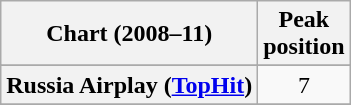<table class="wikitable sortable plainrowheaders" style="text-align:center">
<tr>
<th scope="col">Chart (2008–11)</th>
<th scope="col">Peak<br> position</th>
</tr>
<tr>
</tr>
<tr>
</tr>
<tr>
</tr>
<tr>
</tr>
<tr>
<th scope="row">Russia Airplay (<a href='#'>TopHit</a>)</th>
<td>7</td>
</tr>
<tr>
</tr>
</table>
